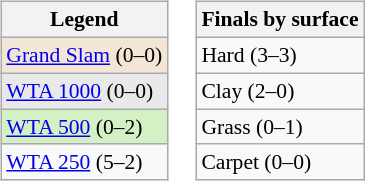<table>
<tr>
<td><br><table class="wikitable" style=font-size:90%>
<tr>
<th>Legend</th>
</tr>
<tr>
<td style="background:#f3e6d7;"><a href='#'>Grand Slam</a> (0–0)</td>
</tr>
<tr>
<td style="background:#e9e9e9;"><a href='#'>WTA 1000</a> (0–0)</td>
</tr>
<tr>
<td style="background:#d4f1c5;"><a href='#'>WTA 500</a> (0–2)</td>
</tr>
<tr>
<td><a href='#'>WTA 250</a> (5–2)</td>
</tr>
</table>
</td>
<td><br><table class="wikitable" style=font-size:90%>
<tr>
<th>Finals by surface</th>
</tr>
<tr>
<td>Hard (3–3)</td>
</tr>
<tr>
<td>Clay (2–0)</td>
</tr>
<tr>
<td>Grass (0–1)</td>
</tr>
<tr>
<td>Carpet (0–0)</td>
</tr>
</table>
</td>
</tr>
</table>
